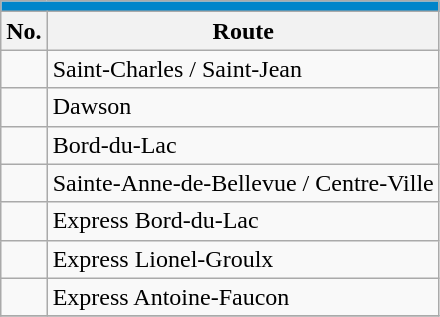<table align=center class="wikitable">
<tr>
<th style="background: #0085CA; font-size:100%; color:#FFFFFF;"colspan="4"><a href='#'></a></th>
</tr>
<tr>
<th>No.</th>
<th>Route</th>
</tr>
<tr>
<td></td>
<td>Saint-Charles / Saint-Jean</td>
</tr>
<tr>
<td></td>
<td>Dawson</td>
</tr>
<tr>
<td></td>
<td>Bord-du-Lac</td>
</tr>
<tr>
<td {{Avoid wrap> </td>
<td>Sainte-Anne-de-Bellevue / Centre-Ville</td>
</tr>
<tr>
<td></td>
<td>Express Bord-du-Lac</td>
</tr>
<tr>
<td></td>
<td>Express Lionel-Groulx</td>
</tr>
<tr>
<td></td>
<td>Express Antoine-Faucon</td>
</tr>
<tr>
</tr>
</table>
